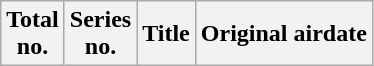<table class="wikitable plainrowheaders">
<tr>
<th>Total<br>no.</th>
<th>Series<br>no.</th>
<th>Title</th>
<th>Original airdate<br>








</th>
</tr>
</table>
